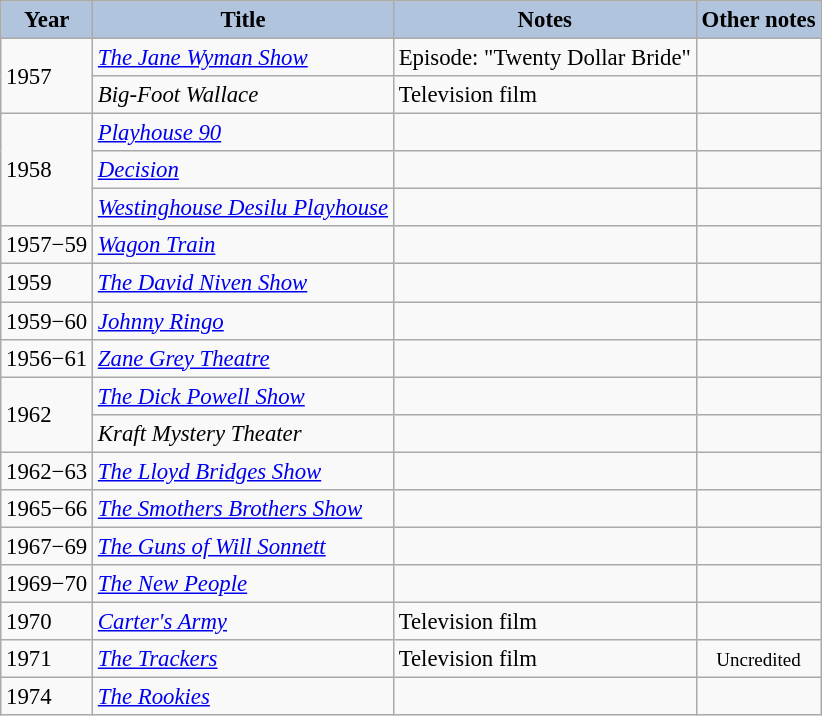<table class="wikitable" style="font-size:95%;">
<tr align="center">
<th style="background:#B0C4DE;">Year</th>
<th style="background:#B0C4DE;">Title</th>
<th style="background:#B0C4DE;">Notes</th>
<th style="background:#B0C4DE;">Other notes</th>
</tr>
<tr>
<td rowspan=2>1957</td>
<td><em><a href='#'>The Jane Wyman Show</a></em></td>
<td>Episode: "Twenty Dollar Bride"</td>
<td></td>
</tr>
<tr>
<td><em>Big-Foot Wallace</em></td>
<td>Television film</td>
<td></td>
</tr>
<tr>
<td rowspan=3>1958</td>
<td><em><a href='#'>Playhouse 90</a></em></td>
<td></td>
<td></td>
</tr>
<tr>
<td><em><a href='#'>Decision</a></em></td>
<td></td>
<td></td>
</tr>
<tr>
<td><em><a href='#'>Westinghouse Desilu Playhouse</a></em></td>
<td></td>
<td></td>
</tr>
<tr>
<td>1957−59</td>
<td><em><a href='#'>Wagon Train</a></em></td>
<td></td>
<td></td>
</tr>
<tr>
<td>1959</td>
<td><em><a href='#'>The David Niven Show</a></em></td>
<td></td>
<td></td>
</tr>
<tr>
<td>1959−60</td>
<td><em><a href='#'>Johnny Ringo</a></em></td>
<td></td>
<td></td>
</tr>
<tr>
<td>1956−61</td>
<td><em><a href='#'>Zane Grey Theatre</a></em></td>
<td></td>
<td></td>
</tr>
<tr>
<td rowspan=2>1962</td>
<td><em><a href='#'>The Dick Powell Show</a></em></td>
<td></td>
<td></td>
</tr>
<tr>
<td><em>Kraft Mystery Theater</em></td>
<td></td>
<td></td>
</tr>
<tr>
<td>1962−63</td>
<td><em><a href='#'>The Lloyd Bridges Show</a></em></td>
<td></td>
<td></td>
</tr>
<tr>
<td>1965−66</td>
<td><em><a href='#'>The Smothers Brothers Show</a></em></td>
<td></td>
<td></td>
</tr>
<tr>
<td>1967−69</td>
<td><em><a href='#'>The Guns of Will Sonnett</a></em></td>
<td></td>
<td></td>
</tr>
<tr>
<td>1969−70</td>
<td><em><a href='#'>The New People</a></em></td>
<td></td>
</tr>
<tr>
<td>1970</td>
<td><em><a href='#'>Carter's Army</a></em></td>
<td>Television film</td>
<td></td>
</tr>
<tr>
<td>1971</td>
<td><em><a href='#'>The Trackers</a></em></td>
<td>Television film</td>
<td style="text-align:center;"><small>Uncredited</small></td>
</tr>
<tr>
<td>1974</td>
<td><em><a href='#'>The Rookies</a></em></td>
<td></td>
<td></td>
</tr>
</table>
